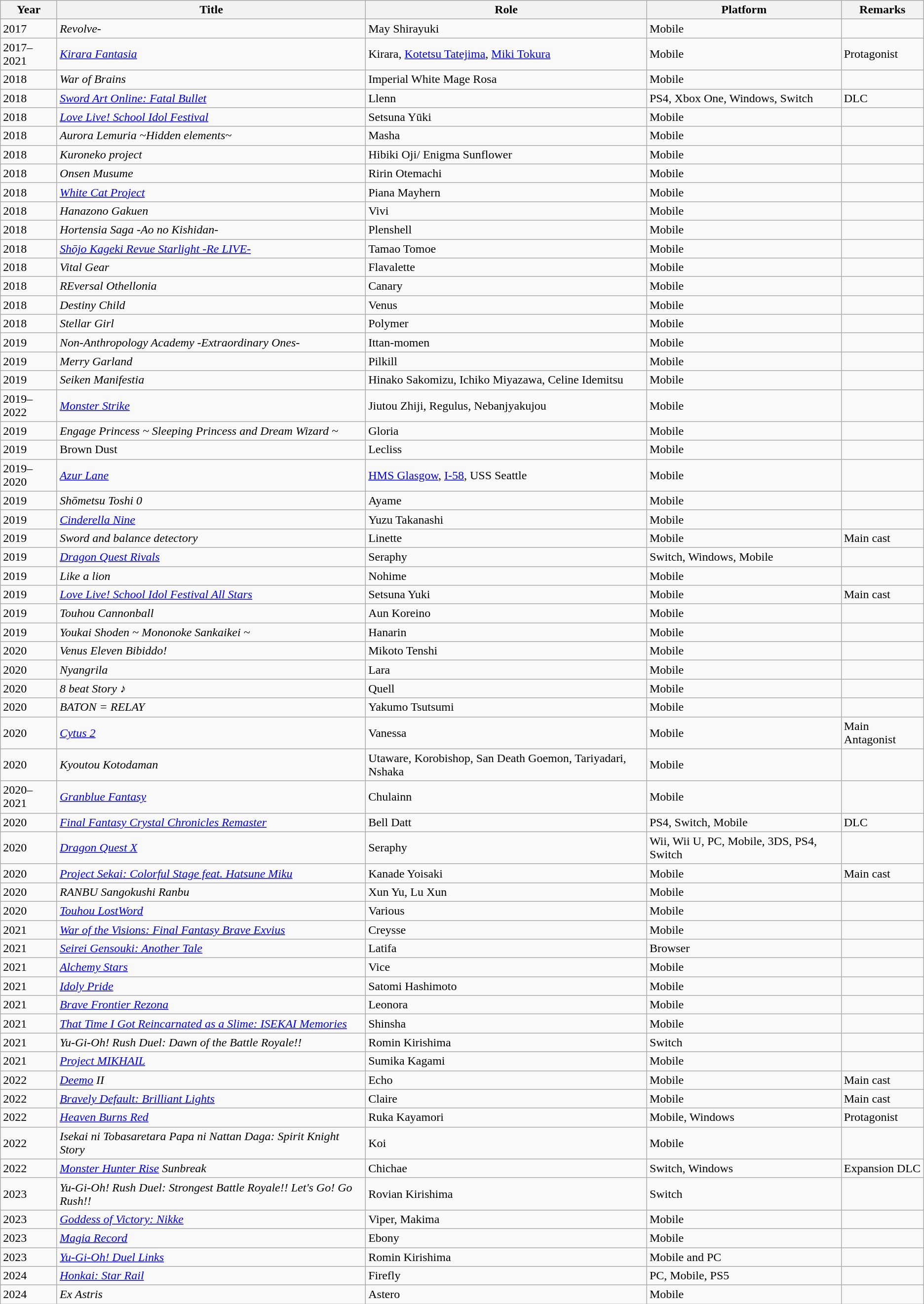<table class="wikitable sortable plainrowheaders">
<tr>
<th>Year</th>
<th>Title</th>
<th>Role</th>
<th>Platform</th>
<th class="unsortable">Remarks</th>
</tr>
<tr>
<td>2017</td>
<td><em>Revolve-</em></td>
<td>May Shirayuki</td>
<td>Mobile</td>
<td></td>
</tr>
<tr>
<td>2017–2021</td>
<td><em><a href='#'>Kirara Fantasia</a></em></td>
<td>Kirara, <a href='#'>Kotetsu Tatejima</a>, <a href='#'>Miki Tokura</a></td>
<td>Mobile</td>
<td>Protagonist</td>
</tr>
<tr>
<td>2018</td>
<td><em>War of Brains</em></td>
<td>Imperial White Mage Rosa</td>
<td>Mobile</td>
<td></td>
</tr>
<tr>
<td>2018</td>
<td><em><a href='#'>Sword Art Online: Fatal Bullet</a></em></td>
<td>Llenn</td>
<td>PS4, Xbox One, Windows, Switch</td>
<td>DLC</td>
</tr>
<tr>
<td>2018</td>
<td><em><a href='#'>Love Live! School Idol Festival</a></em></td>
<td>Setsuna Yūki</td>
<td>Mobile</td>
<td></td>
</tr>
<tr>
<td>2018</td>
<td><em>Aurora Lemuria ~Hidden elements~</em></td>
<td>Masha</td>
<td>Mobile</td>
<td></td>
</tr>
<tr>
<td>2018</td>
<td><em>Kuroneko project</em></td>
<td>Hibiki Oji/ Enigma Sunflower</td>
<td>Mobile</td>
<td></td>
</tr>
<tr>
<td>2018</td>
<td><em>Onsen Musume</em></td>
<td>Ririn Otemachi</td>
<td>Mobile</td>
<td></td>
</tr>
<tr>
<td>2018</td>
<td><em><a href='#'>White Cat Project</a></em></td>
<td>Piana Mayhern</td>
<td>Mobile</td>
<td></td>
</tr>
<tr>
<td>2018</td>
<td><em>Hanazono Gakuen</em></td>
<td>Vivi</td>
<td>Mobile</td>
<td></td>
</tr>
<tr>
<td>2018</td>
<td><em>Hortensia Saga -Ao no Kishidan-</em></td>
<td>Plenshell</td>
<td>Mobile</td>
<td></td>
</tr>
<tr>
<td>2018</td>
<td><em><a href='#'>Shōjo Kageki Revue Starlight -Re LIVE-</a></em></td>
<td>Tamao Tomoe</td>
<td>Mobile</td>
<td></td>
</tr>
<tr>
<td>2018</td>
<td><em>Vital Gear</em></td>
<td>Flavalette</td>
<td>Mobile</td>
<td></td>
</tr>
<tr>
<td>2018</td>
<td><em>REversal Othellonia</em></td>
<td>Canary</td>
<td>Mobile</td>
<td></td>
</tr>
<tr>
<td>2018</td>
<td><em>Destiny Child </em></td>
<td>Venus</td>
<td>Mobile</td>
<td></td>
</tr>
<tr>
<td>2018</td>
<td><em>Stellar Girl</em></td>
<td>Polymer</td>
<td>Mobile</td>
<td></td>
</tr>
<tr>
<td>2019</td>
<td><em>Non-Anthropology Academy -Extraordinary Ones- </em></td>
<td>Ittan-momen</td>
<td>Mobile</td>
<td></td>
</tr>
<tr>
<td>2019</td>
<td><em> Merry Garland </em></td>
<td>Pilkill</td>
<td>Mobile</td>
<td></td>
</tr>
<tr>
<td>2019</td>
<td><em>Seiken Manifestia</em></td>
<td>Hinako Sakomizu, Ichiko Miyazawa, Celine Idemitsu</td>
<td>Mobile</td>
<td></td>
</tr>
<tr>
<td>2019–2022</td>
<td><em><a href='#'>Monster Strike</a></em></td>
<td>Jiutou Zhiji, Regulus, Nebanjyakujou</td>
<td>Mobile</td>
<td></td>
</tr>
<tr>
<td>2019</td>
<td><em>Engage Princess ~ Sleeping Princess and Dream Wizard ~</em></td>
<td>Gloria</td>
<td>Mobile</td>
<td></td>
</tr>
<tr>
<td>2019</td>
<td>Brown Dust</td>
<td>Lecliss</td>
<td>Mobile</td>
<td></td>
</tr>
<tr>
<td>2019–2020</td>
<td><em><a href='#'>Azur Lane</a></em></td>
<td><a href='#'>HMS Glasgow</a>, <a href='#'>I-58</a>, USS Seattle</td>
<td>Mobile</td>
<td></td>
</tr>
<tr>
<td>2019</td>
<td><em>Shōmetsu Toshi 0</em></td>
<td>Ayame</td>
<td>Mobile</td>
<td></td>
</tr>
<tr>
<td>2019</td>
<td><em><a href='#'>Cinderella Nine</a></em></td>
<td>Yuzu Takanashi</td>
<td>Mobile</td>
<td></td>
</tr>
<tr>
<td>2019</td>
<td><em>Sword and balance detectory</em></td>
<td>Linette</td>
<td>Mobile</td>
<td>Main cast</td>
</tr>
<tr>
<td>2019</td>
<td><em><a href='#'>Dragon Quest Rivals</a></em></td>
<td>Seraphy</td>
<td>Switch, Windows, Mobile</td>
<td></td>
</tr>
<tr>
<td>2019</td>
<td><em>Like a lion</em></td>
<td>Nohime</td>
<td>Mobile</td>
<td></td>
</tr>
<tr>
<td>2019</td>
<td><em><a href='#'>Love Live! School Idol Festival All Stars</a></em></td>
<td>Setsuna Yuki</td>
<td>Mobile</td>
<td>Main cast</td>
</tr>
<tr>
<td>2019</td>
<td><em>Touhou Cannonball</em></td>
<td>Aun Koreino</td>
<td>Mobile</td>
<td></td>
</tr>
<tr>
<td>2019</td>
<td><em>Youkai Shoden ~ Mononoke Sankaikei ~</em></td>
<td>Hanarin</td>
<td>Mobile</td>
<td></td>
</tr>
<tr>
<td>2020</td>
<td><em>Venus Eleven Bibiddo!</em></td>
<td>Mikoto Tenshi</td>
<td>Mobile</td>
<td></td>
</tr>
<tr>
<td>2020</td>
<td><em>Nyangrila</em></td>
<td>Lara</td>
<td>Mobile</td>
<td></td>
</tr>
<tr>
<td>2020</td>
<td><em>8 beat Story ♪</em></td>
<td>Quell</td>
<td>Mobile</td>
<td></td>
</tr>
<tr>
<td>2020</td>
<td><em>BATON = RELAY</em></td>
<td>Yakumo Tsutsumi</td>
<td>Mobile</td>
<td></td>
</tr>
<tr>
<td>2020</td>
<td><em><a href='#'>Cytus 2</a></em></td>
<td>Vanessa</td>
<td>Mobile</td>
<td>Main Antagonist</td>
</tr>
<tr>
<td>2020</td>
<td><em>Kyoutou Kotodaman</em></td>
<td>Utaware, Korobishop, San Death Goemon, Tariyadari, Nshaka</td>
<td>Mobile</td>
<td></td>
</tr>
<tr>
<td>2020–2021</td>
<td><em><a href='#'>Granblue Fantasy</a></em></td>
<td>Chulainn</td>
<td>Mobile</td>
<td></td>
</tr>
<tr>
<td>2020</td>
<td><em><a href='#'>Final Fantasy Crystal Chronicles Remaster</a></em></td>
<td>Bell Datt</td>
<td>PS4, Switch, Mobile</td>
<td>DLC</td>
</tr>
<tr>
<td>2020</td>
<td><em><a href='#'>Dragon Quest X</a></em></td>
<td>Seraphy</td>
<td>Wii, Wii U, PC, Mobile, 3DS, PS4, Switch</td>
<td></td>
</tr>
<tr>
<td>2020</td>
<td><em><a href='#'>Project Sekai: Colorful Stage feat. Hatsune Miku</a></em></td>
<td>Kanade Yoisaki</td>
<td>Mobile</td>
<td>Main cast</td>
</tr>
<tr>
<td>2020</td>
<td><em>RANBU Sangokushi Ranbu</em></td>
<td>Xun Yu, Lu Xun</td>
<td>Mobile</td>
<td></td>
</tr>
<tr>
<td>2020</td>
<td><em><a href='#'>Touhou LostWord</a></em></td>
<td>Various</td>
<td>Mobile</td>
<td></td>
</tr>
<tr>
<td>2021</td>
<td><em><a href='#'>War of the Visions: Final Fantasy Brave Exvius</a></em></td>
<td>Creysse</td>
<td>Mobile</td>
<td></td>
</tr>
<tr>
<td>2021</td>
<td><em><a href='#'>Seirei Gensouki: Another Tale</a></em></td>
<td>Latifa</td>
<td>Browser</td>
<td></td>
</tr>
<tr>
<td>2021</td>
<td><em><a href='#'>Alchemy Stars</a></em></td>
<td>Vice</td>
<td>Mobile</td>
<td></td>
</tr>
<tr>
<td>2021</td>
<td><em><a href='#'>Idoly Pride</a></em></td>
<td>Satomi Hashimoto</td>
<td>Mobile</td>
<td></td>
</tr>
<tr>
<td>2021</td>
<td><em><a href='#'> Brave Frontier Rezona</a></em></td>
<td>Leonora</td>
<td>Mobile</td>
<td></td>
</tr>
<tr>
<td>2021</td>
<td><em><a href='#'>That Time I Got Reincarnated as a Slime: ISEKAI Memories</a></em></td>
<td>Shinsha</td>
<td>Mobile</td>
<td></td>
</tr>
<tr>
<td>2021</td>
<td><em>Yu-Gi-Oh! Rush Duel: Dawn of the Battle Royale!!</em></td>
<td>Romin Kirishima</td>
<td>Switch</td>
</tr>
<tr>
<td>2021</td>
<td><em><a href='#'>Project MIKHAIL</a></em></td>
<td>Sumika Kagami</td>
<td>Mobile</td>
<td></td>
</tr>
<tr>
<td>2022</td>
<td><em><a href='#'>Deemo</a> II</em></td>
<td>Echo</td>
<td>Mobile</td>
<td>Main cast</td>
</tr>
<tr>
<td>2022</td>
<td><em><a href='#'>Bravely Default: Brilliant Lights</a></em></td>
<td>Claire</td>
<td>Mobile</td>
<td>Main cast</td>
</tr>
<tr>
<td>2022</td>
<td><em><a href='#'>Heaven Burns Red</a></em></td>
<td>Ruka Kayamori</td>
<td>Mobile, Windows</td>
<td>Protagonist</td>
</tr>
<tr>
<td>2022</td>
<td><em>Isekai ni Tobasaretara Papa ni Nattan Daga: Spirit Knight Story</em></td>
<td>Koi</td>
<td>Mobile</td>
<td></td>
</tr>
<tr>
<td>2022</td>
<td><em><a href='#'>Monster Hunter Rise</a> Sunbreak</em></td>
<td>Chichae</td>
<td>Switch, Windows</td>
<td>Expansion DLC</td>
</tr>
<tr>
<td>2023</td>
<td><em>Yu-Gi-Oh! Rush Duel: Strongest Battle Royale!! Let's Go! Go Rush!!</em></td>
<td>Rovian Kirishima</td>
<td>Switch</td>
</tr>
<tr>
<td>2023</td>
<td><em><a href='#'>Goddess of Victory: Nikke</a></em></td>
<td>Viper, Makima</td>
<td>Mobile</td>
<td></td>
</tr>
<tr>
<td>2023</td>
<td><em><a href='#'>Magia Record</a> </em></td>
<td>Ebony</td>
<td>Mobile</td>
<td></td>
</tr>
<tr>
<td>2023</td>
<td><em><a href='#'>Yu-Gi-Oh! Duel Links</a></em></td>
<td>Romin Kirishima</td>
<td>Mobile and PC</td>
</tr>
<tr>
<td>2024</td>
<td><em><a href='#'>Honkai: Star Rail</a></em></td>
<td>Firefly</td>
<td>PC, Mobile, PS5</td>
<td></td>
</tr>
<tr>
<td>2024</td>
<td><em>Ex Astris</em></td>
<td>Astero</td>
<td>Mobile</td>
<td></td>
</tr>
</table>
